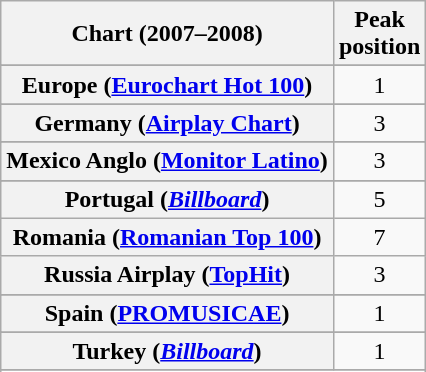<table class="wikitable plainrowheaders sortable" style="text-align:center">
<tr>
<th scope="col">Chart (2007–2008)</th>
<th scope="col">Peak<br>position</th>
</tr>
<tr>
</tr>
<tr>
</tr>
<tr>
</tr>
<tr>
</tr>
<tr>
</tr>
<tr>
</tr>
<tr>
</tr>
<tr>
</tr>
<tr>
</tr>
<tr>
<th scope="row">Europe (<a href='#'>Eurochart Hot 100</a>)</th>
<td>1</td>
</tr>
<tr>
</tr>
<tr>
</tr>
<tr>
</tr>
<tr>
<th scope="row">Germany (<a href='#'>Airplay Chart</a>)</th>
<td>3</td>
</tr>
<tr>
</tr>
<tr>
</tr>
<tr>
</tr>
<tr>
</tr>
<tr>
</tr>
<tr>
<th scope="row">Mexico Anglo (<a href='#'>Monitor Latino</a>)</th>
<td>3</td>
</tr>
<tr>
</tr>
<tr>
</tr>
<tr>
</tr>
<tr>
</tr>
<tr>
<th scope="row">Portugal (<em><a href='#'>Billboard</a></em>)</th>
<td>5</td>
</tr>
<tr>
<th scope="row">Romania (<a href='#'>Romanian Top 100</a>)</th>
<td>7</td>
</tr>
<tr>
<th scope="row">Russia Airplay (<a href='#'>TopHit</a>)</th>
<td>3</td>
</tr>
<tr>
</tr>
<tr>
<th scope="row">Spain (<a href='#'>PROMUSICAE</a>)</th>
<td>1</td>
</tr>
<tr>
</tr>
<tr>
</tr>
<tr>
<th scope="row">Turkey (<em><a href='#'>Billboard</a></em>)</th>
<td style="text-align:center;">1</td>
</tr>
<tr>
</tr>
<tr>
</tr>
<tr>
</tr>
<tr>
</tr>
<tr>
</tr>
<tr>
</tr>
<tr>
</tr>
<tr>
</tr>
<tr>
</tr>
</table>
